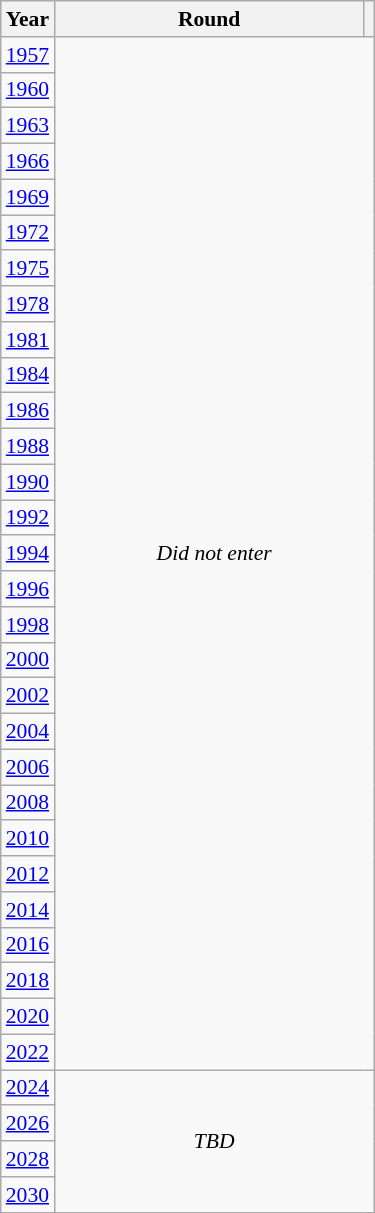<table class="wikitable" style="text-align: center; font-size:90%">
<tr>
<th>Year</th>
<th style="width:200px">Round</th>
<th></th>
</tr>
<tr>
<td><a href='#'>1957</a></td>
<td colspan="2" rowspan="29"><em>Did not enter</em></td>
</tr>
<tr>
<td><a href='#'>1960</a></td>
</tr>
<tr>
<td><a href='#'>1963</a></td>
</tr>
<tr>
<td><a href='#'>1966</a></td>
</tr>
<tr>
<td><a href='#'>1969</a></td>
</tr>
<tr>
<td><a href='#'>1972</a></td>
</tr>
<tr>
<td><a href='#'>1975</a></td>
</tr>
<tr>
<td><a href='#'>1978</a></td>
</tr>
<tr>
<td><a href='#'>1981</a></td>
</tr>
<tr>
<td><a href='#'>1984</a></td>
</tr>
<tr>
<td><a href='#'>1986</a></td>
</tr>
<tr>
<td><a href='#'>1988</a></td>
</tr>
<tr>
<td><a href='#'>1990</a></td>
</tr>
<tr>
<td><a href='#'>1992</a></td>
</tr>
<tr>
<td><a href='#'>1994</a></td>
</tr>
<tr>
<td><a href='#'>1996</a></td>
</tr>
<tr>
<td><a href='#'>1998</a></td>
</tr>
<tr>
<td><a href='#'>2000</a></td>
</tr>
<tr>
<td><a href='#'>2002</a></td>
</tr>
<tr>
<td><a href='#'>2004</a></td>
</tr>
<tr>
<td><a href='#'>2006</a></td>
</tr>
<tr>
<td><a href='#'>2008</a></td>
</tr>
<tr>
<td><a href='#'>2010</a></td>
</tr>
<tr>
<td><a href='#'>2012</a></td>
</tr>
<tr>
<td><a href='#'>2014</a></td>
</tr>
<tr>
<td><a href='#'>2016</a></td>
</tr>
<tr>
<td><a href='#'>2018</a></td>
</tr>
<tr>
<td><a href='#'>2020</a></td>
</tr>
<tr>
<td><a href='#'>2022</a></td>
</tr>
<tr>
<td><a href='#'>2024</a></td>
<td colspan="2" rowspan="4"><em>TBD</em></td>
</tr>
<tr>
<td><a href='#'>2026</a></td>
</tr>
<tr>
<td><a href='#'>2028</a></td>
</tr>
<tr>
<td><a href='#'>2030</a></td>
</tr>
</table>
